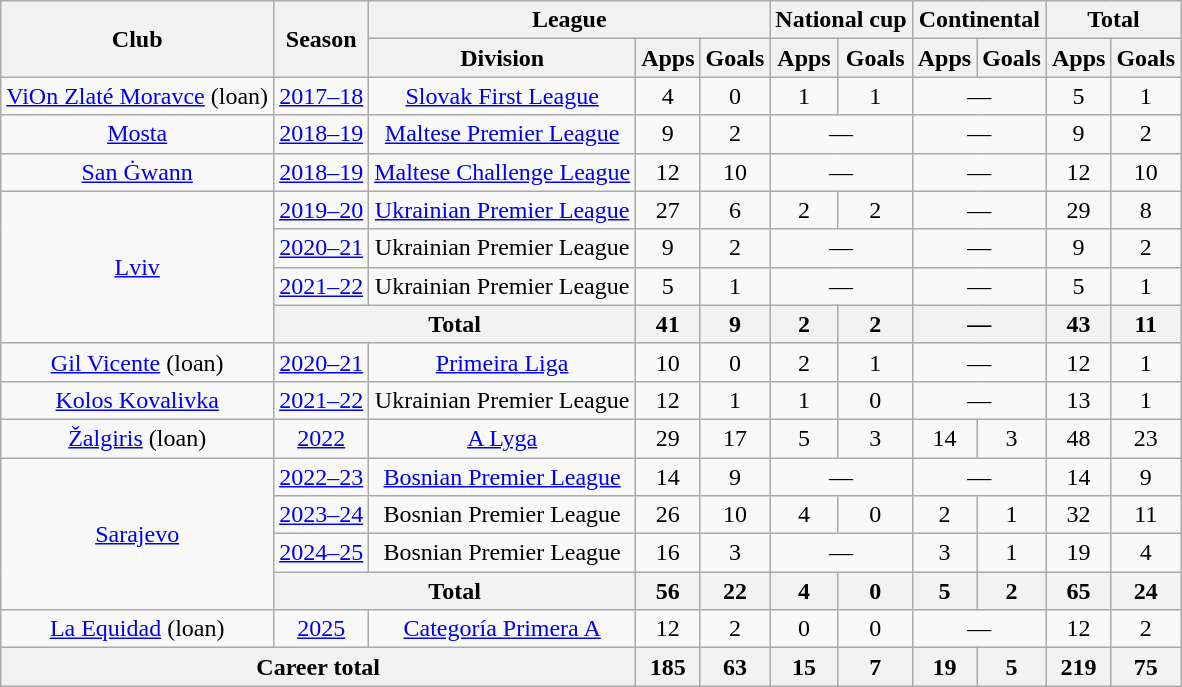<table class="wikitable" style="text-align:center">
<tr>
<th rowspan=2>Club</th>
<th rowspan=2>Season</th>
<th colspan=3>League</th>
<th colspan=2>National cup</th>
<th colspan=2>Continental</th>
<th colspan=2>Total</th>
</tr>
<tr>
<th>Division</th>
<th>Apps</th>
<th>Goals</th>
<th>Apps</th>
<th>Goals</th>
<th>Apps</th>
<th>Goals</th>
<th>Apps</th>
<th>Goals</th>
</tr>
<tr>
<td><a href='#'>ViOn Zlaté Moravce</a> (loan)</td>
<td><a href='#'>2017–18</a></td>
<td><a href='#'>Slovak First League</a></td>
<td>4</td>
<td>0</td>
<td>1</td>
<td>1</td>
<td colspan=2>—</td>
<td>5</td>
<td>1</td>
</tr>
<tr>
<td><a href='#'>Mosta</a></td>
<td><a href='#'>2018–19</a></td>
<td><a href='#'>Maltese Premier League</a></td>
<td>9</td>
<td>2</td>
<td colspan=2>—</td>
<td colspan=2>—</td>
<td>9</td>
<td>2</td>
</tr>
<tr>
<td><a href='#'>San Ġwann</a></td>
<td><a href='#'>2018–19</a></td>
<td><a href='#'>Maltese Challenge League</a></td>
<td>12</td>
<td>10</td>
<td colspan=2>—</td>
<td colspan=2>—</td>
<td>12</td>
<td>10</td>
</tr>
<tr>
<td rowspan=4><a href='#'>Lviv</a></td>
<td><a href='#'>2019–20</a></td>
<td><a href='#'>Ukrainian Premier League</a></td>
<td>27</td>
<td>6</td>
<td>2</td>
<td>2</td>
<td colspan=2>—</td>
<td>29</td>
<td>8</td>
</tr>
<tr>
<td><a href='#'>2020–21</a></td>
<td>Ukrainian Premier League</td>
<td>9</td>
<td>2</td>
<td colspan=2>—</td>
<td colspan=2>—</td>
<td>9</td>
<td>2</td>
</tr>
<tr>
<td><a href='#'>2021–22</a></td>
<td>Ukrainian Premier League</td>
<td>5</td>
<td>1</td>
<td colspan=2>—</td>
<td colspan=2>—</td>
<td>5</td>
<td>1</td>
</tr>
<tr>
<th colspan=2>Total</th>
<th>41</th>
<th>9</th>
<th>2</th>
<th>2</th>
<th colspan=2>—</th>
<th>43</th>
<th>11</th>
</tr>
<tr>
<td><a href='#'>Gil Vicente</a> (loan)</td>
<td><a href='#'>2020–21</a></td>
<td><a href='#'>Primeira Liga</a></td>
<td>10</td>
<td>0</td>
<td>2</td>
<td>1</td>
<td colspan=2>—</td>
<td>12</td>
<td>1</td>
</tr>
<tr>
<td><a href='#'>Kolos Kovalivka</a></td>
<td><a href='#'>2021–22</a></td>
<td>Ukrainian Premier League</td>
<td>12</td>
<td>1</td>
<td>1</td>
<td>0</td>
<td colspan=2>—</td>
<td>13</td>
<td>1</td>
</tr>
<tr>
<td><a href='#'>Žalgiris</a> (loan)</td>
<td><a href='#'>2022</a></td>
<td><a href='#'>A Lyga</a></td>
<td>29</td>
<td>17</td>
<td>5</td>
<td>3</td>
<td>14</td>
<td>3</td>
<td>48</td>
<td>23</td>
</tr>
<tr>
<td rowspan=4><a href='#'>Sarajevo</a></td>
<td><a href='#'>2022–23</a></td>
<td><a href='#'>Bosnian Premier League</a></td>
<td>14</td>
<td>9</td>
<td colspan=2>—</td>
<td colspan=2>—</td>
<td>14</td>
<td>9</td>
</tr>
<tr>
<td><a href='#'>2023–24</a></td>
<td>Bosnian Premier League</td>
<td>26</td>
<td>10</td>
<td>4</td>
<td>0</td>
<td>2</td>
<td>1</td>
<td>32</td>
<td>11</td>
</tr>
<tr>
<td><a href='#'>2024–25</a></td>
<td>Bosnian Premier League</td>
<td>16</td>
<td>3</td>
<td colspan=2>—</td>
<td>3</td>
<td>1</td>
<td>19</td>
<td>4</td>
</tr>
<tr>
<th colspan=2>Total</th>
<th>56</th>
<th>22</th>
<th>4</th>
<th>0</th>
<th>5</th>
<th>2</th>
<th>65</th>
<th>24</th>
</tr>
<tr>
<td><a href='#'>La Equidad</a> (loan)</td>
<td><a href='#'>2025</a></td>
<td><a href='#'>Categoría Primera A</a></td>
<td>12</td>
<td>2</td>
<td>0</td>
<td>0</td>
<td colspan="2">—</td>
<td>12</td>
<td>2</td>
</tr>
<tr>
<th colspan=3>Career total</th>
<th>185</th>
<th>63</th>
<th>15</th>
<th>7</th>
<th>19</th>
<th>5</th>
<th>219</th>
<th>75</th>
</tr>
</table>
